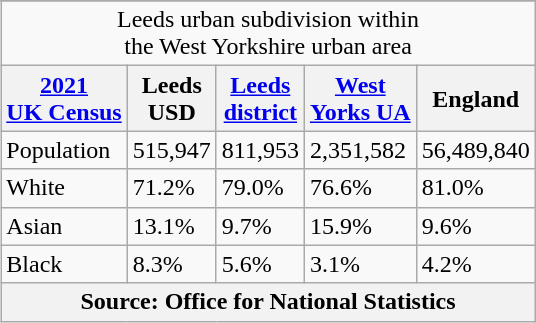<table class="wikitable" style="float:right; margin-left:10px;">
<tr>
</tr>
<tr>
<td colspan="5" style="text-align:center;">Leeds urban subdivision within<br>the West Yorkshire urban area</td>
</tr>
<tr>
<th><a href='#'>2021<br>UK Census</a></th>
<th>Leeds<br>USD</th>
<th><a href='#'>Leeds<br>district</a></th>
<th><a href='#'>West<br>Yorks UA</a></th>
<th>England</th>
</tr>
<tr>
<td>Population</td>
<td>515,947</td>
<td>811,953</td>
<td>2,351,582</td>
<td>56,489,840</td>
</tr>
<tr>
<td>White</td>
<td>71.2%</td>
<td>79.0%</td>
<td>76.6%</td>
<td>81.0%</td>
</tr>
<tr>
<td>Asian</td>
<td>13.1%</td>
<td>9.7%</td>
<td>15.9%</td>
<td>9.6%</td>
</tr>
<tr>
<td>Black</td>
<td>8.3%</td>
<td>5.6%</td>
<td>3.1%</td>
<td>4.2%</td>
</tr>
<tr>
<th colspan="5">Source: Office for National Statistics</th>
</tr>
</table>
